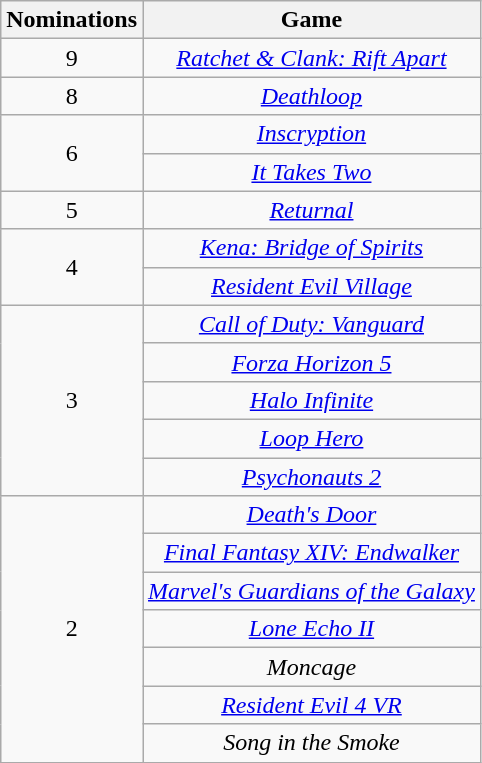<table class="wikitable floatleft" rowspan="2" style="text-align:center;" background: #f6e39c;>
<tr>
<th scope="col">Nominations</th>
<th scope="col">Game</th>
</tr>
<tr>
<td>9</td>
<td><em><a href='#'>Ratchet & Clank: Rift Apart</a></em></td>
</tr>
<tr>
<td>8</td>
<td><em><a href='#'>Deathloop</a></em></td>
</tr>
<tr>
<td rowspan=2>6</td>
<td><em><a href='#'>Inscryption</a></em></td>
</tr>
<tr>
<td><em><a href='#'>It Takes Two</a></em></td>
</tr>
<tr>
<td>5</td>
<td><em><a href='#'>Returnal</a></em></td>
</tr>
<tr>
<td rowspan=2>4</td>
<td><em><a href='#'>Kena: Bridge of Spirits</a></em></td>
</tr>
<tr>
<td><em><a href='#'>Resident Evil Village</a></em></td>
</tr>
<tr>
<td rowspan=5>3</td>
<td><em><a href='#'>Call of Duty: Vanguard</a></em></td>
</tr>
<tr>
<td><em><a href='#'>Forza Horizon 5</a></em></td>
</tr>
<tr>
<td><em><a href='#'>Halo Infinite</a></em></td>
</tr>
<tr>
<td><em><a href='#'>Loop Hero</a></em></td>
</tr>
<tr>
<td><em><a href='#'>Psychonauts 2</a></em></td>
</tr>
<tr>
<td rowspan=7>2</td>
<td><em><a href='#'>Death's Door</a></em></td>
</tr>
<tr>
<td><em><a href='#'>Final Fantasy XIV: Endwalker</a></em></td>
</tr>
<tr>
<td><em><a href='#'>Marvel's Guardians of the Galaxy</a></em></td>
</tr>
<tr>
<td><em><a href='#'>Lone Echo II</a></em></td>
</tr>
<tr>
<td><em>Moncage</em></td>
</tr>
<tr>
<td><em><a href='#'>Resident Evil 4 VR</a></em></td>
</tr>
<tr>
<td><em>Song in the Smoke</em></td>
</tr>
</table>
